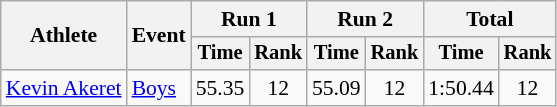<table class="wikitable" style="font-size:90%">
<tr>
<th rowspan="2">Athlete</th>
<th rowspan="2">Event</th>
<th colspan="2">Run 1</th>
<th colspan="2">Run 2</th>
<th colspan="2">Total</th>
</tr>
<tr style="font-size:95%">
<th>Time</th>
<th>Rank</th>
<th>Time</th>
<th>Rank</th>
<th>Time</th>
<th>Rank</th>
</tr>
<tr align=center>
<td align=left><a href='#'>Kevin Akeret</a></td>
<td align=left><a href='#'>Boys</a></td>
<td>55.35</td>
<td>12</td>
<td>55.09</td>
<td>12</td>
<td>1:50.44</td>
<td>12</td>
</tr>
</table>
